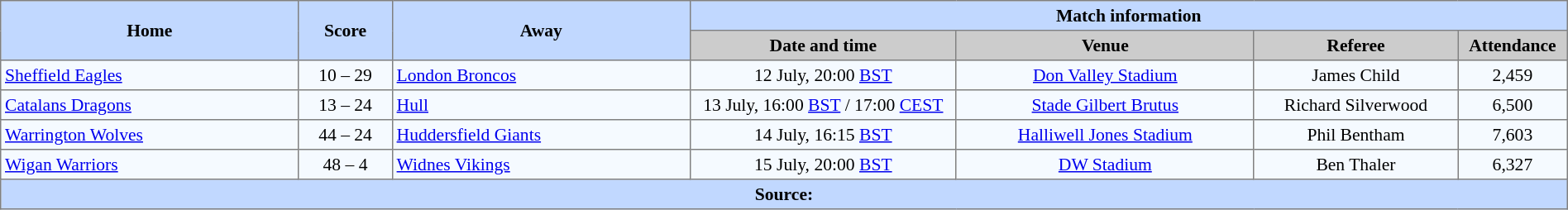<table border=1 style="border-collapse:collapse; font-size:90%; text-align:center;" cellpadding=3 cellspacing=0 width=100%>
<tr bgcolor=#C1D8FF>
<th rowspan=2 width=19%>Home</th>
<th rowspan=2 width=6%>Score</th>
<th rowspan=2 width=19%>Away</th>
<th colspan=6>Match information</th>
</tr>
<tr bgcolor=#CCCCCC>
<th width=17%>Date and time</th>
<th width=19%>Venue</th>
<th width=13%>Referee</th>
<th width=7%>Attendance</th>
</tr>
<tr bgcolor=#F5FAFF>
<td align=left> <a href='#'>Sheffield Eagles</a></td>
<td>10 – 29</td>
<td align=left> <a href='#'>London Broncos</a></td>
<td>12 July, 20:00 <a href='#'>BST</a></td>
<td><a href='#'>Don Valley Stadium</a></td>
<td>James Child</td>
<td>2,459</td>
</tr>
<tr bgcolor=#F5FAFF>
<td align=left> <a href='#'>Catalans Dragons</a></td>
<td>13 – 24</td>
<td align=left> <a href='#'>Hull</a></td>
<td>13 July, 16:00 <a href='#'>BST</a> / 17:00 <a href='#'>CEST</a></td>
<td><a href='#'>Stade Gilbert Brutus</a></td>
<td>Richard Silverwood</td>
<td>6,500</td>
</tr>
<tr bgcolor=#F5FAFF>
<td align=left> <a href='#'>Warrington Wolves</a></td>
<td>44 – 24</td>
<td align=left> <a href='#'>Huddersfield Giants</a></td>
<td>14 July, 16:15 <a href='#'>BST</a></td>
<td><a href='#'>Halliwell Jones Stadium</a></td>
<td>Phil Bentham</td>
<td>7,603</td>
</tr>
<tr bgcolor=#F5FAFF>
<td align=left> <a href='#'>Wigan Warriors</a></td>
<td>48 – 4</td>
<td align=left> <a href='#'>Widnes Vikings</a></td>
<td>15 July, 20:00 <a href='#'>BST</a></td>
<td><a href='#'>DW Stadium</a></td>
<td>Ben Thaler</td>
<td>6,327</td>
</tr>
<tr style="background:#c1d8ff;">
<th colspan=12>Source:</th>
</tr>
</table>
